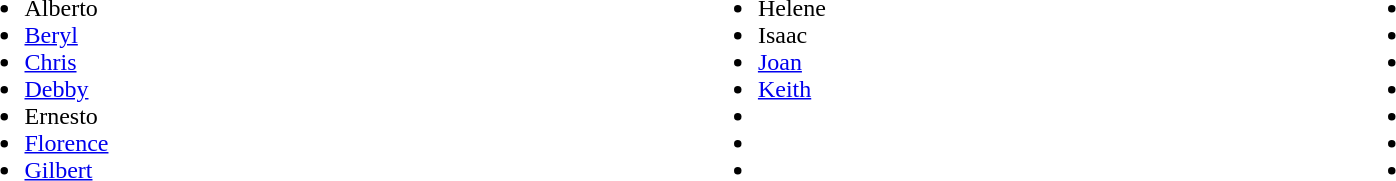<table width="90%">
<tr>
<td><br><ul><li>Alberto</li><li><a href='#'>Beryl</a></li><li><a href='#'>Chris</a></li><li><a href='#'>Debby</a></li><li>Ernesto</li><li><a href='#'>Florence</a></li><li><a href='#'>Gilbert</a></li></ul></td>
<td><br><ul><li>Helene</li><li>Isaac</li><li><a href='#'>Joan</a></li><li><a href='#'>Keith</a></li><li></li><li></li><li></li></ul></td>
<td><br><ul><li></li><li></li><li></li><li></li><li></li><li></li><li></li></ul></td>
</tr>
</table>
